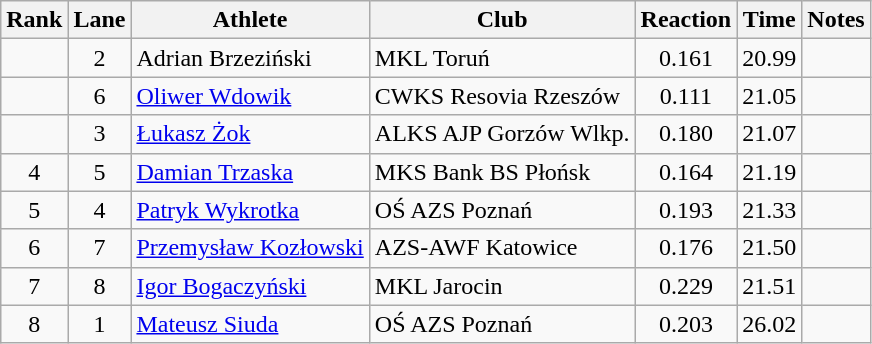<table class="wikitable sortable" style="text-align:center">
<tr>
<th>Rank</th>
<th>Lane</th>
<th>Athlete</th>
<th>Club</th>
<th>Reaction</th>
<th>Time</th>
<th>Notes</th>
</tr>
<tr>
<td></td>
<td>2</td>
<td align=left>Adrian Brzeziński</td>
<td align=left>MKL Toruń</td>
<td>0.161</td>
<td>20.99</td>
<td></td>
</tr>
<tr>
<td></td>
<td>6</td>
<td align=left><a href='#'>Oliwer Wdowik</a></td>
<td align=left>CWKS Resovia Rzeszów</td>
<td>0.111</td>
<td>21.05</td>
<td></td>
</tr>
<tr>
<td></td>
<td>3</td>
<td align=left><a href='#'>Łukasz Żok</a></td>
<td align=left>ALKS AJP Gorzów Wlkp.</td>
<td>0.180</td>
<td>21.07</td>
<td></td>
</tr>
<tr>
<td>4</td>
<td>5</td>
<td align=left><a href='#'>Damian Trzaska</a></td>
<td align=left>MKS Bank BS Płońsk</td>
<td>0.164</td>
<td>21.19</td>
<td></td>
</tr>
<tr>
<td>5</td>
<td>4</td>
<td align=left><a href='#'>Patryk Wykrotka</a></td>
<td align=left>OŚ AZS Poznań</td>
<td>0.193</td>
<td>21.33</td>
<td></td>
</tr>
<tr>
<td>6</td>
<td>7</td>
<td align=left><a href='#'>Przemysław Kozłowski</a></td>
<td align=left>AZS-AWF Katowice</td>
<td>0.176</td>
<td>21.50</td>
<td></td>
</tr>
<tr>
<td>7</td>
<td>8</td>
<td align=left><a href='#'>Igor Bogaczyński</a></td>
<td align=left>MKL Jarocin</td>
<td>0.229</td>
<td>21.51</td>
<td></td>
</tr>
<tr>
<td>8</td>
<td>1</td>
<td align=left><a href='#'>Mateusz Siuda</a></td>
<td align=left>OŚ AZS Poznań</td>
<td>0.203</td>
<td>26.02</td>
<td></td>
</tr>
</table>
